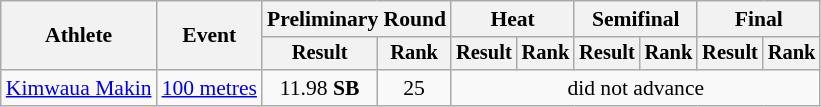<table class="wikitable" style="font-size:90%">
<tr>
<th rowspan="2">Athlete</th>
<th rowspan="2">Event</th>
<th colspan="2">Preliminary Round</th>
<th colspan="2">Heat</th>
<th colspan="2">Semifinal</th>
<th colspan="2">Final</th>
</tr>
<tr style="font-size:95%">
<th>Result</th>
<th>Rank</th>
<th>Result</th>
<th>Rank</th>
<th>Result</th>
<th>Rank</th>
<th>Result</th>
<th>Rank</th>
</tr>
<tr style=text-align:center>
<td style=text-align:left><a href='#'>Kimwaua Makin</a></td>
<td style=text-align:left><a href='#'>100 metres</a></td>
<td>11.98 <strong>SB</strong></td>
<td>25</td>
<td colspan=6>did not advance</td>
</tr>
</table>
